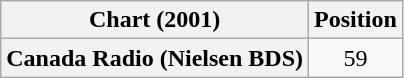<table class="wikitable plainrowheaders" style="text-align:center">
<tr>
<th scope="col">Chart (2001)</th>
<th scope="col">Position</th>
</tr>
<tr>
<th scope="row">Canada Radio (Nielsen BDS)</th>
<td>59</td>
</tr>
</table>
